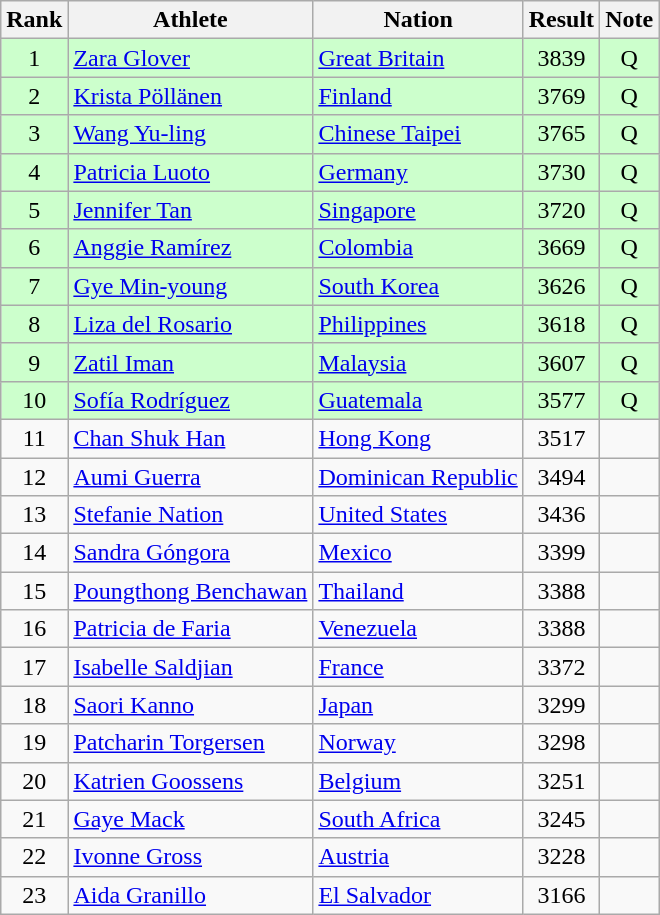<table class="wikitable sortable" style="text-align:center">
<tr>
<th>Rank</th>
<th>Athlete</th>
<th>Nation</th>
<th>Result</th>
<th>Note</th>
</tr>
<tr bgcolor=ccffcc>
<td>1</td>
<td align=left><a href='#'>Zara Glover</a></td>
<td align=left> <a href='#'>Great Britain</a></td>
<td>3839</td>
<td>Q</td>
</tr>
<tr bgcolor=ccffcc>
<td>2</td>
<td align=left><a href='#'>Krista Pöllänen</a></td>
<td align=left> <a href='#'>Finland</a></td>
<td>3769</td>
<td>Q</td>
</tr>
<tr bgcolor=ccffcc>
<td>3</td>
<td align=left><a href='#'>Wang Yu-ling</a></td>
<td align=left> <a href='#'>Chinese Taipei</a></td>
<td>3765</td>
<td>Q</td>
</tr>
<tr bgcolor=ccffcc>
<td>4</td>
<td align=left><a href='#'>Patricia Luoto</a></td>
<td align=left> <a href='#'>Germany</a></td>
<td>3730</td>
<td>Q</td>
</tr>
<tr bgcolor=ccffcc>
<td>5</td>
<td align=left><a href='#'>Jennifer Tan</a></td>
<td align=left> <a href='#'>Singapore</a></td>
<td>3720</td>
<td>Q</td>
</tr>
<tr bgcolor=ccffcc>
<td>6</td>
<td align=left><a href='#'>Anggie Ramírez</a></td>
<td align=left> <a href='#'>Colombia</a></td>
<td>3669</td>
<td>Q</td>
</tr>
<tr bgcolor=ccffcc>
<td>7</td>
<td align=left><a href='#'>Gye Min-young</a></td>
<td align=left> <a href='#'>South Korea</a></td>
<td>3626</td>
<td>Q</td>
</tr>
<tr bgcolor=ccffcc>
<td>8</td>
<td align=left><a href='#'>Liza del Rosario</a></td>
<td align=left> <a href='#'>Philippines</a></td>
<td>3618</td>
<td>Q</td>
</tr>
<tr bgcolor=ccffcc>
<td>9</td>
<td align=left><a href='#'>Zatil Iman</a></td>
<td align=left> <a href='#'>Malaysia</a></td>
<td>3607</td>
<td>Q</td>
</tr>
<tr bgcolor=ccffcc>
<td>10</td>
<td align=left><a href='#'>Sofía Rodríguez</a></td>
<td align=left> <a href='#'>Guatemala</a></td>
<td>3577</td>
<td>Q</td>
</tr>
<tr>
<td>11</td>
<td align=left><a href='#'>Chan Shuk Han</a></td>
<td align=left> <a href='#'>Hong Kong</a></td>
<td>3517</td>
<td></td>
</tr>
<tr>
<td>12</td>
<td align=left><a href='#'>Aumi Guerra</a></td>
<td align=left> <a href='#'>Dominican Republic</a></td>
<td>3494</td>
<td></td>
</tr>
<tr>
<td>13</td>
<td align=left><a href='#'>Stefanie Nation</a></td>
<td align=left> <a href='#'>United States</a></td>
<td>3436</td>
<td></td>
</tr>
<tr>
<td>14</td>
<td align=left><a href='#'>Sandra Góngora</a></td>
<td align=left> <a href='#'>Mexico</a></td>
<td>3399</td>
<td></td>
</tr>
<tr>
<td>15</td>
<td align=left><a href='#'>Poungthong Benchawan</a></td>
<td align=left> <a href='#'>Thailand</a></td>
<td>3388</td>
<td></td>
</tr>
<tr>
<td>16</td>
<td align=left><a href='#'>Patricia de Faria</a></td>
<td align=left> <a href='#'>Venezuela</a></td>
<td>3388</td>
<td></td>
</tr>
<tr>
<td>17</td>
<td align=left><a href='#'>Isabelle Saldjian</a></td>
<td align=left> <a href='#'>France</a></td>
<td>3372</td>
<td></td>
</tr>
<tr>
<td>18</td>
<td align=left><a href='#'>Saori Kanno</a></td>
<td align=left> <a href='#'>Japan</a></td>
<td>3299</td>
<td></td>
</tr>
<tr>
<td>19</td>
<td align=left><a href='#'>Patcharin Torgersen</a></td>
<td align=left> <a href='#'>Norway</a></td>
<td>3298</td>
<td></td>
</tr>
<tr>
<td>20</td>
<td align=left><a href='#'>Katrien Goossens</a></td>
<td align=left> <a href='#'>Belgium</a></td>
<td>3251</td>
<td></td>
</tr>
<tr>
<td>21</td>
<td align=left><a href='#'>Gaye Mack</a></td>
<td align=left> <a href='#'>South Africa</a></td>
<td>3245</td>
<td></td>
</tr>
<tr>
<td>22</td>
<td align=left><a href='#'>Ivonne Gross</a></td>
<td align=left> <a href='#'>Austria</a></td>
<td>3228</td>
<td></td>
</tr>
<tr>
<td>23</td>
<td align=left><a href='#'>Aida Granillo</a></td>
<td align=left> <a href='#'>El Salvador</a></td>
<td>3166</td>
<td></td>
</tr>
</table>
